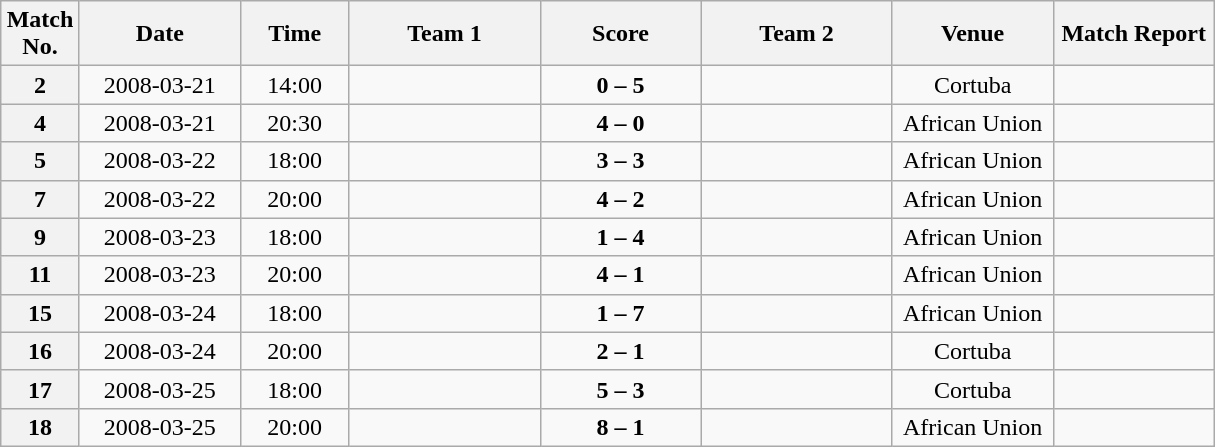<table class="wikitable">
<tr>
<th width="45">Match No.</th>
<th width="100">Date</th>
<th width="65">Time</th>
<th width="120">Team 1</th>
<th width="100">Score</th>
<th width="120">Team 2</th>
<th width="100">Venue</th>
<th width="100">Match Report</th>
</tr>
<tr>
<th align="center">2</th>
<td align="center">2008-03-21</td>
<td align="center">14:00</td>
<td align="left"></td>
<td align="center"><strong>0 – 5</strong></td>
<td align="left"><strong></strong></td>
<td align="center">Cortuba</td>
<td align="center"></td>
</tr>
<tr>
<th align="center">4</th>
<td align="center">2008-03-21</td>
<td align="center">20:30</td>
<td align="left"><strong></strong></td>
<td align="center"><strong>4 – 0</strong></td>
<td align="left"></td>
<td align="center">African Union</td>
<td align="center"></td>
</tr>
<tr>
<th align="center">5</th>
<td align="center">2008-03-22</td>
<td align="center">18:00</td>
<td align="left"></td>
<td align="center"><strong>3 – 3</strong></td>
<td align="left"></td>
<td align="center">African Union</td>
<td align="center"></td>
</tr>
<tr>
<th align="center">7</th>
<td align="center">2008-03-22</td>
<td align="center">20:00</td>
<td align="left"><strong></strong></td>
<td align="center"><strong>4 – 2</strong></td>
<td align="left"></td>
<td align="center">African Union</td>
<td align="center"></td>
</tr>
<tr>
<th align="center">9</th>
<td align="center">2008-03-23</td>
<td align="center">18:00</td>
<td align="left"></td>
<td align="center"><strong>1 – 4</strong></td>
<td align="left"><strong></strong></td>
<td align="center">African Union</td>
<td align="center"></td>
</tr>
<tr>
<th align="center">11</th>
<td align="center">2008-03-23</td>
<td align="center">20:00</td>
<td align="left"><strong></strong></td>
<td align="center"><strong>4 – 1</strong></td>
<td align="left"></td>
<td align="center">African Union</td>
<td align="center"></td>
</tr>
<tr>
<th align="center">15</th>
<td align="center">2008-03-24</td>
<td align="center">18:00</td>
<td align="left"></td>
<td align="center"><strong>1 – 7</strong></td>
<td align="left"><strong></strong></td>
<td align="center">African Union</td>
<td align="center"></td>
</tr>
<tr>
<th align="center">16</th>
<td align="center">2008-03-24</td>
<td align="center">20:00</td>
<td align="left"><strong></strong></td>
<td align="center"><strong>2 – 1</strong></td>
<td align="left"></td>
<td align="center">Cortuba</td>
<td align="center"></td>
</tr>
<tr>
<th align="center">17</th>
<td align="center">2008-03-25</td>
<td align="center">18:00</td>
<td align="left"><strong></strong></td>
<td align="center"><strong>5 – 3</strong></td>
<td align="left"></td>
<td align="center">Cortuba</td>
<td align="center"></td>
</tr>
<tr>
<th align="center">18</th>
<td align="center">2008-03-25</td>
<td align="center">20:00</td>
<td align="left"><strong></strong></td>
<td align="center"><strong>8 – 1</strong></td>
<td align="left"></td>
<td align="center">African Union</td>
<td align="center"></td>
</tr>
</table>
